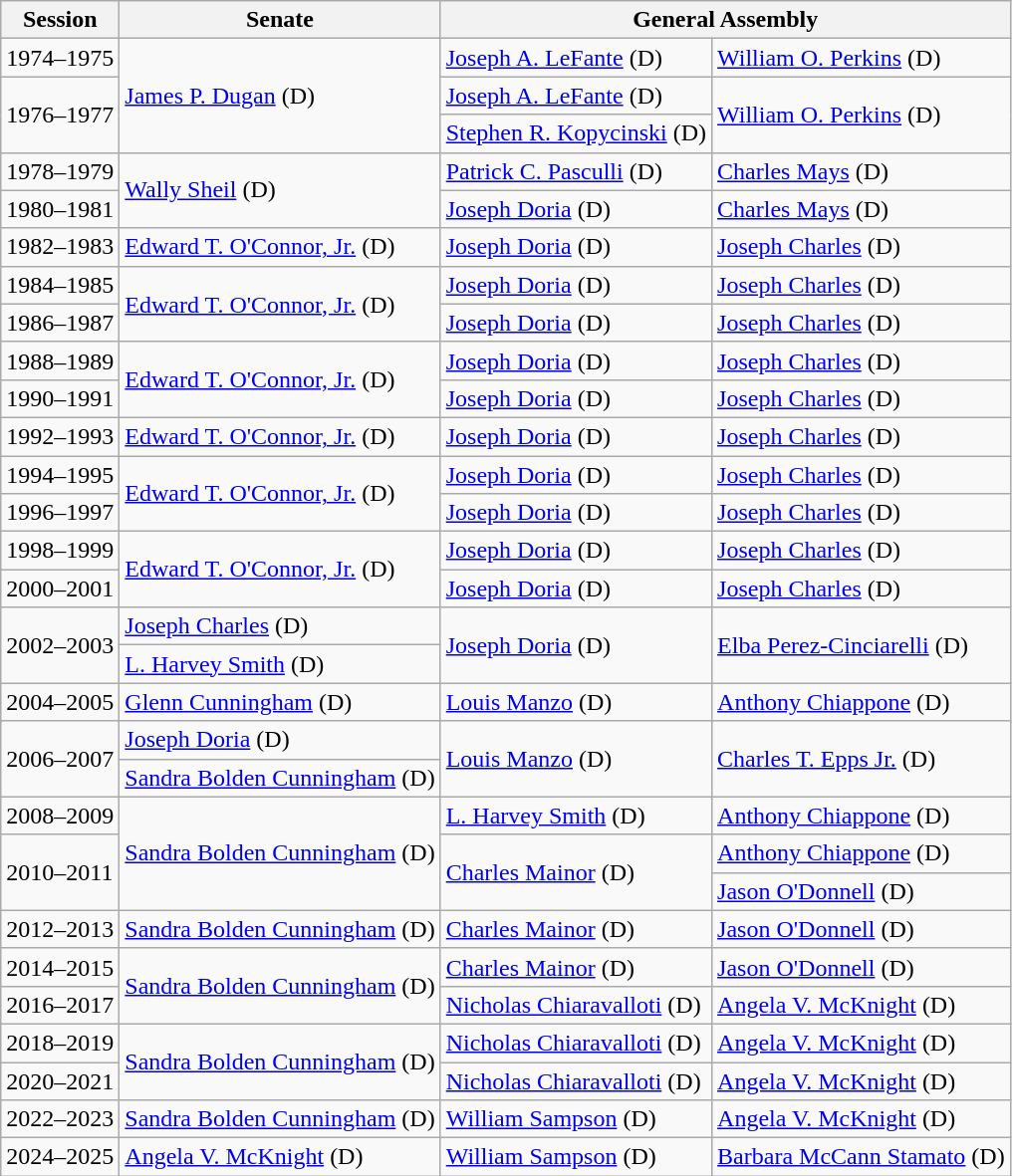<table class="wikitable">
<tr>
<th>Session</th>
<th>Senate</th>
<th colspan=2>General Assembly</th>
</tr>
<tr>
<td>1974–1975</td>
<td rowspan=3 ><a href='#'>James P. Dugan</a> (D)</td>
<td><a href='#'>Joseph A. LeFante</a> (D)</td>
<td><a href='#'>William O. Perkins</a> (D)</td>
</tr>
<tr>
<td rowspan=2>1976–1977</td>
<td><a href='#'>Joseph A. LeFante</a> (D)</td>
<td rowspan=2 ><a href='#'>William O. Perkins</a> (D)</td>
</tr>
<tr>
<td><a href='#'>Stephen R. Kopycinski</a> (D)</td>
</tr>
<tr>
<td>1978–1979</td>
<td rowspan=2 ><a href='#'>Wally Sheil</a> (D)</td>
<td><a href='#'>Patrick C. Pasculli</a> (D)</td>
<td><a href='#'>Charles Mays</a> (D)</td>
</tr>
<tr>
<td>1980–1981</td>
<td><a href='#'>Joseph Doria</a> (D)</td>
<td><a href='#'>Charles Mays</a> (D)</td>
</tr>
<tr>
<td>1982–1983</td>
<td><a href='#'>Edward T. O'Connor, Jr.</a> (D)</td>
<td><a href='#'>Joseph Doria</a> (D)</td>
<td><a href='#'>Joseph Charles</a> (D)</td>
</tr>
<tr>
<td>1984–1985</td>
<td rowspan=2 ><a href='#'>Edward T. O'Connor, Jr.</a> (D)</td>
<td><a href='#'>Joseph Doria</a> (D)</td>
<td><a href='#'>Joseph Charles</a> (D)</td>
</tr>
<tr>
<td>1986–1987</td>
<td><a href='#'>Joseph Doria</a> (D)</td>
<td><a href='#'>Joseph Charles</a> (D)</td>
</tr>
<tr>
<td>1988–1989</td>
<td rowspan=2 ><a href='#'>Edward T. O'Connor, Jr.</a> (D)</td>
<td><a href='#'>Joseph Doria</a> (D)</td>
<td><a href='#'>Joseph Charles</a> (D)</td>
</tr>
<tr>
<td>1990–1991</td>
<td><a href='#'>Joseph Doria</a> (D)</td>
<td><a href='#'>Joseph Charles</a> (D)</td>
</tr>
<tr>
<td>1992–1993</td>
<td><a href='#'>Edward T. O'Connor, Jr.</a> (D)</td>
<td><a href='#'>Joseph Doria</a> (D)</td>
<td><a href='#'>Joseph Charles</a> (D)</td>
</tr>
<tr>
<td>1994–1995</td>
<td rowspan=2 ><a href='#'>Edward T. O'Connor, Jr.</a> (D)</td>
<td><a href='#'>Joseph Doria</a> (D)</td>
<td><a href='#'>Joseph Charles</a> (D)</td>
</tr>
<tr>
<td>1996–1997</td>
<td><a href='#'>Joseph Doria</a> (D)</td>
<td><a href='#'>Joseph Charles</a> (D)</td>
</tr>
<tr>
<td>1998–1999</td>
<td rowspan=2 ><a href='#'>Edward T. O'Connor, Jr.</a> (D)</td>
<td><a href='#'>Joseph Doria</a> (D)</td>
<td><a href='#'>Joseph Charles</a> (D)</td>
</tr>
<tr>
<td>2000–2001</td>
<td><a href='#'>Joseph Doria</a> (D)</td>
<td><a href='#'>Joseph Charles</a> (D)</td>
</tr>
<tr>
<td rowspan=2>2002–2003</td>
<td><a href='#'>Joseph Charles</a> (D)</td>
<td rowspan=2 ><a href='#'>Joseph Doria</a> (D)</td>
<td rowspan=2 ><a href='#'>Elba Perez-Cinciarelli</a> (D)</td>
</tr>
<tr>
<td><a href='#'>L. Harvey Smith</a> (D)</td>
</tr>
<tr>
<td rowspan=2>2004–2005</td>
<td><a href='#'>Glenn Cunningham</a> (D)</td>
<td rowspan=2 ><a href='#'>Louis Manzo</a> (D)</td>
<td rowspan=2 ><a href='#'>Anthony Chiappone</a> (D)</td>
</tr>
<tr>
<td rowspan=2 ><a href='#'>Joseph Doria</a> (D)</td>
</tr>
<tr>
<td rowspan=2>2006–2007</td>
<td rowspan=2 ><a href='#'>Louis Manzo</a> (D)</td>
<td rowspan=2 ><a href='#'>Charles T. Epps Jr.</a> (D)</td>
</tr>
<tr>
<td><a href='#'>Sandra Bolden Cunningham</a> (D)</td>
</tr>
<tr>
<td>2008–2009</td>
<td rowspan=3 ><a href='#'>Sandra Bolden Cunningham</a> (D)</td>
<td><a href='#'>L. Harvey Smith</a> (D)</td>
<td><a href='#'>Anthony Chiappone</a> (D)</td>
</tr>
<tr>
<td rowspan=2>2010–2011</td>
<td rowspan=2 ><a href='#'>Charles Mainor</a> (D)</td>
<td><a href='#'>Anthony Chiappone</a> (D)</td>
</tr>
<tr>
<td><a href='#'>Jason O'Donnell</a> (D)</td>
</tr>
<tr>
<td>2012–2013</td>
<td><a href='#'>Sandra Bolden Cunningham</a> (D)</td>
<td><a href='#'>Charles Mainor</a> (D)</td>
<td><a href='#'>Jason O'Donnell</a> (D)</td>
</tr>
<tr>
<td>2014–2015</td>
<td rowspan=2 ><a href='#'>Sandra Bolden Cunningham</a> (D)</td>
<td><a href='#'>Charles Mainor</a> (D)</td>
<td><a href='#'>Jason O'Donnell</a> (D)</td>
</tr>
<tr>
<td>2016–2017</td>
<td><a href='#'>Nicholas Chiaravalloti</a> (D)</td>
<td><a href='#'>Angela V. McKnight</a> (D)</td>
</tr>
<tr>
<td>2018–2019</td>
<td rowspan=2 ><a href='#'>Sandra Bolden Cunningham</a> (D)</td>
<td><a href='#'>Nicholas Chiaravalloti</a> (D)</td>
<td><a href='#'>Angela V. McKnight</a> (D)</td>
</tr>
<tr>
<td>2020–2021</td>
<td><a href='#'>Nicholas Chiaravalloti</a> (D)</td>
<td><a href='#'>Angela V. McKnight</a> (D)</td>
</tr>
<tr>
<td>2022–2023</td>
<td><a href='#'>Sandra Bolden Cunningham</a> (D)</td>
<td><a href='#'>William Sampson</a> (D)</td>
<td><a href='#'>Angela V. McKnight</a> (D)</td>
</tr>
<tr>
<td>2024–2025</td>
<td><a href='#'>Angela V. McKnight</a> (D)</td>
<td><a href='#'>William Sampson</a> (D)</td>
<td><a href='#'>Barbara McCann Stamato</a> (D)</td>
</tr>
</table>
